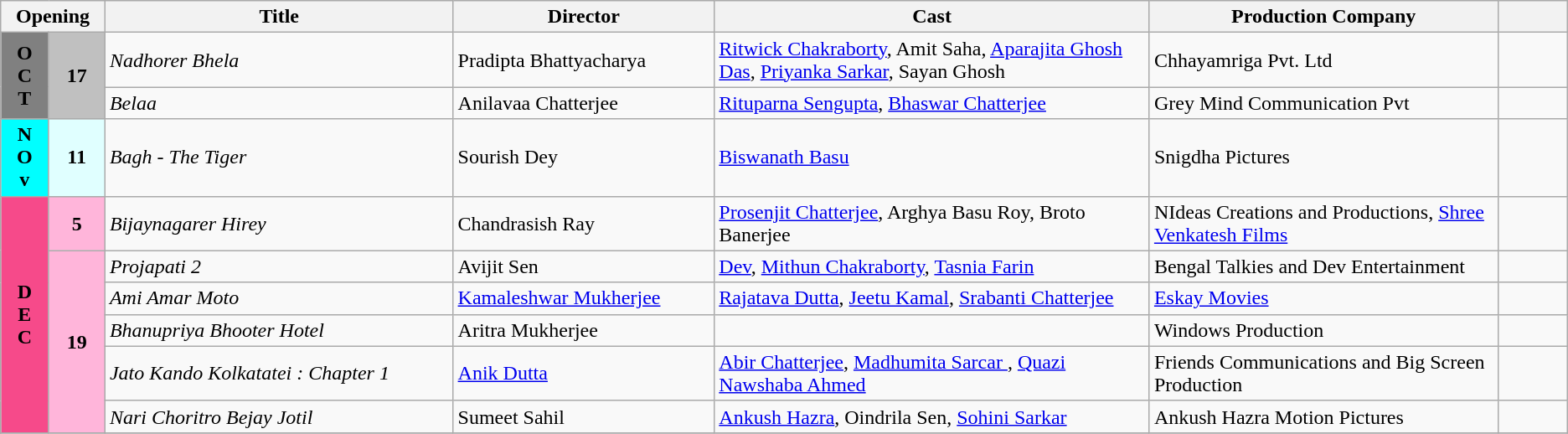<table class="wikitable sortable">
<tr>
<th colspan="2" style="width:6%;"><strong>Opening</strong></th>
<th style="width:20%;">Title</th>
<th style="width:15%;">Director</th>
<th style="width:25%;">Cast</th>
<th style="width:20%;">Production Company</th>
<th style="width:4%;"><strong></strong></th>
</tr>
<tr>
<th rowspan="2" style="text-align:center; background:#808080; textcolor:#000;"><strong>O<br>C<br>T</strong></th>
<td rowspan="2" style="text-align:center;background:#C0C0C0;"><strong>17</strong></td>
<td><em>Nadhorer Bhela</em></td>
<td>Pradipta Bhattyacharya</td>
<td><a href='#'>Ritwick Chakraborty</a>, Amit Saha,  <a href='#'>Aparajita Ghosh Das</a>, <a href='#'>Priyanka Sarkar</a>, Sayan Ghosh</td>
<td>Chhayamriga Pvt. Ltd</td>
<td></td>
</tr>
<tr>
<td><em>Belaa</em></td>
<td>Anilavaa Chatterjee</td>
<td><a href='#'>Rituparna Sengupta</a>, <a href='#'>Bhaswar Chatterjee</a></td>
<td>Grey Mind Communication Pvt</td>
<td></td>
</tr>
<tr>
<td rowspan="1" style="text-align:center; background:#0ff;"><strong>N<br>O<br>v</strong></td>
<td rowspan="1" style="text-align:center; background:#e0ffff;"><strong>11</strong></td>
<td><em>Bagh - The Tiger</em></td>
<td>Sourish Dey</td>
<td><a href='#'>Biswanath Basu</a></td>
<td>Snigdha Pictures</td>
<td></td>
</tr>
<tr>
<th rowspan="6" style="text-align:center; background:#f64a8a;"><strong>D<br>E<br>C</strong></th>
<td rowspan="1" style="text-align:center;background:#ffb5da;"><strong>5</strong></td>
<td><em>Bijaynagarer Hirey</em></td>
<td>Chandrasish Ray</td>
<td><a href='#'>Prosenjit Chatterjee</a>, Arghya Basu Roy, Broto Banerjee</td>
<td>NIdeas Creations and Productions, <a href='#'>Shree Venkatesh Films</a></td>
<td></td>
</tr>
<tr>
<td rowspan="5" style="text-align:center;background:#ffb5da;"><strong>19</strong></td>
<td><em>Projapati  2</em></td>
<td>Avijit Sen</td>
<td><a href='#'> Dev</a>, <a href='#'>Mithun Chakraborty</a>, <a href='#'>Tasnia Farin</a></td>
<td>Bengal Talkies and Dev Entertainment</td>
<td></td>
</tr>
<tr>
<td><em>Ami Amar Moto</em></td>
<td><a href='#'>Kamaleshwar Mukherjee</a></td>
<td><a href='#'>Rajatava Dutta</a>, <a href='#'>Jeetu Kamal</a>, <a href='#'>Srabanti Chatterjee</a></td>
<td><a href='#'>Eskay Movies</a></td>
<td></td>
</tr>
<tr>
<td><em>Bhanupriya Bhooter Hotel</em></td>
<td>Aritra Mukherjee</td>
<td></td>
<td>Windows Production</td>
<td></td>
</tr>
<tr>
<td><em>Jato Kando Kolkatatei : Chapter 1</em></td>
<td><a href='#'>Anik Dutta</a></td>
<td><a href='#'>Abir Chatterjee</a>, <a href='#'>Madhumita Sarcar </a>, <a href='#'>Quazi Nawshaba Ahmed</a></td>
<td>Friends Communications and Big Screen Production</td>
<td></td>
</tr>
<tr>
<td><em>Nari Choritro Bejay Jotil</em></td>
<td>Sumeet Sahil</td>
<td><a href='#'>Ankush Hazra</a>, Oindrila Sen, <a href='#'>Sohini Sarkar</a></td>
<td>Ankush Hazra Motion Pictures</td>
<td></td>
</tr>
<tr>
</tr>
</table>
